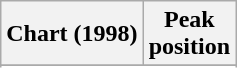<table class="wikitable sortable plainrowheaders" style="text-align:center">
<tr>
<th scope="col">Chart (1998)</th>
<th scope="col">Peak<br>position</th>
</tr>
<tr>
</tr>
<tr>
</tr>
</table>
